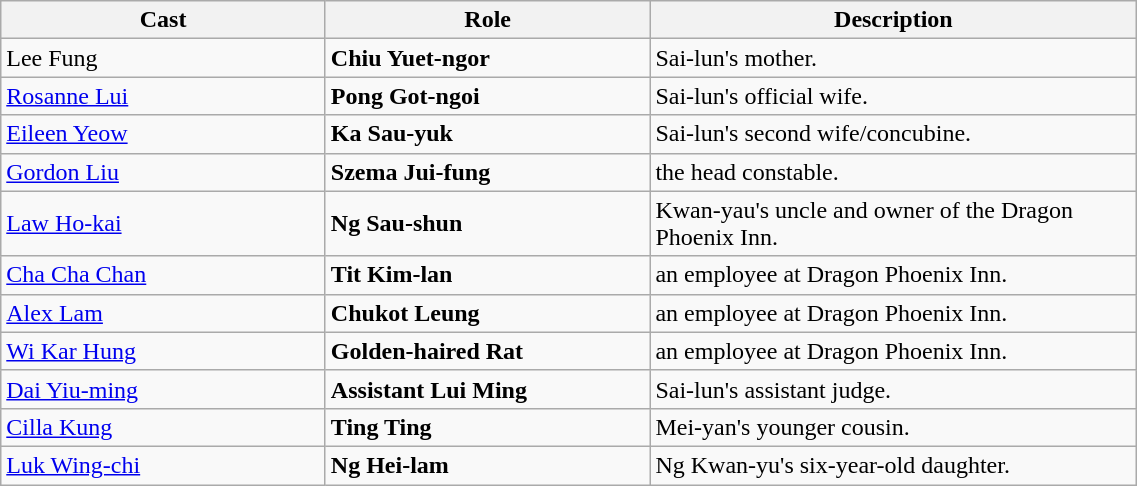<table class="wikitable" width="60%">
<tr>
<th style="width:10%">Cast</th>
<th style="width:10%">Role</th>
<th style="width:15%">Description</th>
</tr>
<tr>
<td>Lee Fung</td>
<td><strong>Chiu Yuet-ngor</strong></td>
<td>Sai-lun's mother.</td>
</tr>
<tr>
<td><a href='#'>Rosanne Lui</a></td>
<td><strong>Pong Got-ngoi</strong></td>
<td>Sai-lun's official wife.</td>
</tr>
<tr>
<td><a href='#'>Eileen Yeow</a></td>
<td><strong>Ka Sau-yuk</strong></td>
<td>Sai-lun's second wife/concubine.</td>
</tr>
<tr>
<td><a href='#'>Gordon Liu</a></td>
<td><strong>Szema Jui-fung</strong></td>
<td>the head constable.</td>
</tr>
<tr>
<td><a href='#'>Law Ho-kai</a></td>
<td><strong>Ng Sau-shun</strong></td>
<td>Kwan-yau's uncle and owner of the Dragon Phoenix Inn.</td>
</tr>
<tr>
<td><a href='#'>Cha Cha Chan</a></td>
<td><strong>Tit Kim-lan</strong></td>
<td>an employee at Dragon Phoenix Inn.</td>
</tr>
<tr>
<td><a href='#'>Alex Lam</a></td>
<td><strong>Chukot Leung</strong></td>
<td>an employee at Dragon Phoenix Inn.</td>
</tr>
<tr>
<td><a href='#'>Wi Kar Hung</a></td>
<td><strong>Golden-haired Rat</strong></td>
<td>an employee at Dragon Phoenix Inn.</td>
</tr>
<tr>
<td><a href='#'>Dai Yiu-ming</a></td>
<td><strong>Assistant Lui Ming</strong></td>
<td>Sai-lun's assistant judge.</td>
</tr>
<tr>
<td><a href='#'>Cilla Kung</a></td>
<td><strong>Ting Ting</strong></td>
<td>Mei-yan's younger cousin.</td>
</tr>
<tr>
<td><a href='#'>Luk Wing-chi</a></td>
<td><strong>Ng Hei-lam</strong></td>
<td>Ng Kwan-yu's six-year-old daughter.</td>
</tr>
</table>
